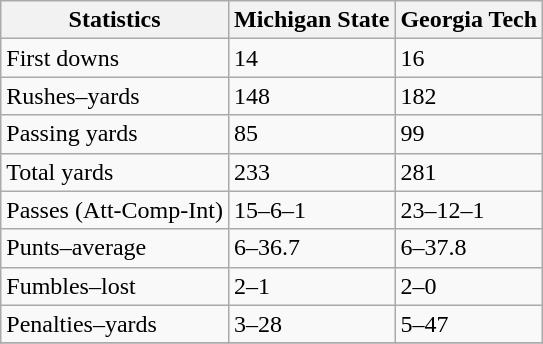<table class="wikitable">
<tr>
<th>Statistics</th>
<th>Michigan State</th>
<th>Georgia Tech</th>
</tr>
<tr>
<td>First downs</td>
<td>14</td>
<td>16</td>
</tr>
<tr>
<td>Rushes–yards</td>
<td>148</td>
<td>182</td>
</tr>
<tr>
<td>Passing yards</td>
<td>85</td>
<td>99</td>
</tr>
<tr>
<td>Total yards</td>
<td>233</td>
<td>281</td>
</tr>
<tr>
<td>Passes (Att-Comp-Int)</td>
<td>15–6–1</td>
<td>23–12–1</td>
</tr>
<tr>
<td>Punts–average</td>
<td>6–36.7</td>
<td>6–37.8</td>
</tr>
<tr>
<td>Fumbles–lost</td>
<td>2–1</td>
<td>2–0</td>
</tr>
<tr>
<td>Penalties–yards</td>
<td>3–28</td>
<td>5–47</td>
</tr>
<tr>
</tr>
</table>
